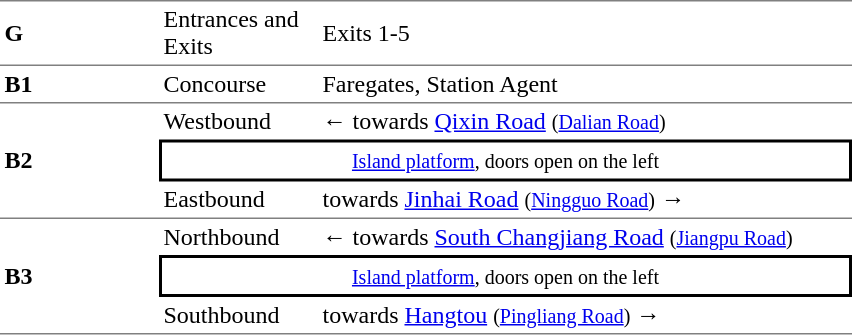<table cellspacing=0 cellpadding=3>
<tr>
<td style="border-top:solid 1px gray;border-bottom:solid 1px gray;" width=100><strong>G</strong></td>
<td style="border-top:solid 1px gray;border-bottom:solid 1px gray;" width=100>Entrances and Exits</td>
<td style="border-top:solid 1px gray;border-bottom:solid 1px gray;" width=350>Exits 1-5</td>
</tr>
<tr>
<td style="border-bottom:solid 1px gray;"><strong>B1</strong></td>
<td style="border-bottom:solid 1px gray;">Concourse</td>
<td style="border-bottom:solid 1px gray;">Faregates, Station Agent</td>
</tr>
<tr>
<td style="border-bottom:solid 1px gray;" rowspan=3><strong>B2</strong></td>
<td>Westbound</td>
<td>←  towards <a href='#'>Qixin Road</a> <small>(<a href='#'>Dalian Road</a>)</small></td>
</tr>
<tr>
<td style="border-right:solid 2px black;border-left:solid 2px black;border-top:solid 2px black;border-bottom:solid 2px black;text-align:center;" colspan=2><small><a href='#'>Island platform</a>, doors open on the left</small></td>
</tr>
<tr>
<td style="border-bottom:solid 1px gray;">Eastbound</td>
<td style="border-bottom:solid 1px gray;">  towards <a href='#'>Jinhai Road</a> <small>(<a href='#'>Ningguo Road</a>)</small> →</td>
</tr>
<tr>
<td style="border-bottom:solid 1px gray;" rowspan=3><strong>B3</strong></td>
<td>Northbound</td>
<td>←  towards <a href='#'>South Changjiang Road</a> <small>(<a href='#'>Jiangpu Road</a>)</small></td>
</tr>
<tr>
<td style="border-right:solid 2px black;border-left:solid 2px black;border-top:solid 2px black;border-bottom:solid 2px black;text-align:center;" colspan=2><small><a href='#'>Island platform</a>, doors open on the left</small></td>
</tr>
<tr>
<td style="border-bottom:solid 1px gray;">Southbound</td>
<td style="border-bottom:solid 1px gray;">  towards <a href='#'>Hangtou</a> <small>(<a href='#'>Pingliang Road</a>)</small> →</td>
</tr>
</table>
